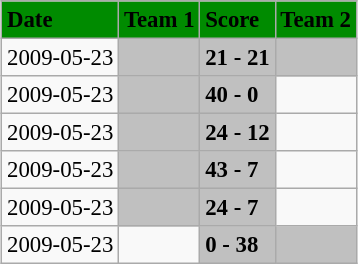<table class="wikitable" style="margin:0.5em auto; font-size:95%">
<tr bgcolor="#008B00">
<td><strong>Date</strong></td>
<td><strong>Team 1</strong></td>
<td><strong>Score</strong></td>
<td><strong>Team 2</strong></td>
</tr>
<tr>
<td>2009-05-23</td>
<td bgcolor="silver"><strong></strong></td>
<td bgcolor="silver"><strong>21 - 21</strong></td>
<td bgcolor="silver"><strong></strong></td>
</tr>
<tr>
<td>2009-05-23</td>
<td bgcolor="silver"><strong></strong></td>
<td bgcolor="silver"><strong>40 - 0</strong></td>
<td></td>
</tr>
<tr>
<td>2009-05-23</td>
<td bgcolor="silver"><strong></strong></td>
<td bgcolor="silver"><strong>24 - 12</strong></td>
<td></td>
</tr>
<tr>
<td>2009-05-23</td>
<td bgcolor="silver"><strong></strong></td>
<td bgcolor="silver"><strong>43 - 7</strong></td>
<td></td>
</tr>
<tr>
<td>2009-05-23</td>
<td bgcolor="silver"><strong></strong></td>
<td bgcolor="silver"><strong>24 - 7</strong></td>
<td></td>
</tr>
<tr>
<td>2009-05-23</td>
<td></td>
<td bgcolor="silver"><strong>0 - 38</strong></td>
<td bgcolor="silver"><strong></strong></td>
</tr>
</table>
